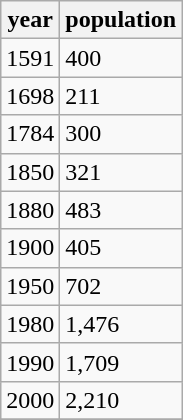<table class="wikitable">
<tr>
<th>year</th>
<th>population</th>
</tr>
<tr>
<td>1591</td>
<td>400</td>
</tr>
<tr>
<td>1698</td>
<td>211</td>
</tr>
<tr>
<td>1784</td>
<td>300</td>
</tr>
<tr>
<td>1850</td>
<td>321</td>
</tr>
<tr>
<td>1880</td>
<td>483</td>
</tr>
<tr>
<td>1900</td>
<td>405</td>
</tr>
<tr>
<td>1950</td>
<td>702</td>
</tr>
<tr>
<td>1980</td>
<td>1,476</td>
</tr>
<tr>
<td>1990</td>
<td>1,709</td>
</tr>
<tr>
<td>2000</td>
<td>2,210</td>
</tr>
<tr>
</tr>
</table>
